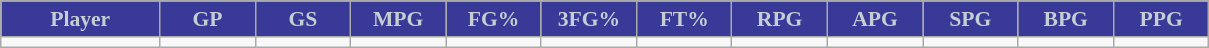<table class="wikitable sortable" style="font-size: 90%">
<tr>
<th style="background:#393997;color:#c5ced4;" width="10%">Player</th>
<th style="background:#393997;color:#c5ced4;" width="6%">GP</th>
<th style="background:#393997;color:#c5ced4;" width="6%">GS</th>
<th style="background:#393997;color:#c5ced4;" width="6%">MPG</th>
<th style="background:#393997;color:#c5ced4;" width="6%">FG%</th>
<th style="background:#393997;color:#c5ced4;" width="6%">3FG%</th>
<th style="background:#393997;color:#c5ced4;" width="6%">FT%</th>
<th style="background:#393997;color:#c5ced4;" width="6%">RPG</th>
<th style="background:#393997;color:#c5ced4;" width="6%">APG</th>
<th style="background:#393997;color:#c5ced4;" width="6%">SPG</th>
<th style="background:#393997;color:#c5ced4;" width="6%">BPG</th>
<th style="background:#393997;color:#c5ced4;" width="6%">PPG</th>
</tr>
<tr>
<td></td>
<td></td>
<td></td>
<td></td>
<td></td>
<td></td>
<td></td>
<td></td>
<td></td>
<td></td>
<td></td>
<td></td>
</tr>
</table>
